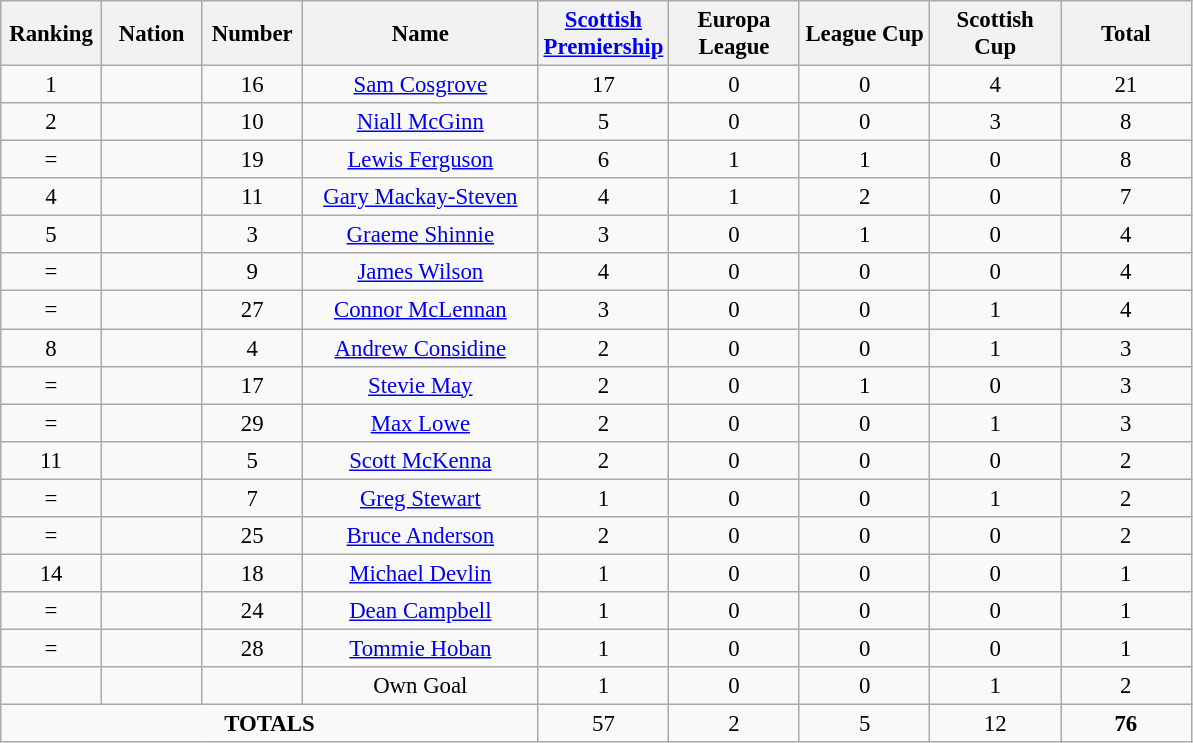<table class="wikitable" style="font-size: 95%; text-align: center;">
<tr>
<th width=60>Ranking</th>
<th width=60>Nation</th>
<th width=60>Number</th>
<th width=150>Name</th>
<th width=80><a href='#'>Scottish Premiership</a></th>
<th width=80>Europa League</th>
<th width=80>League Cup</th>
<th width=80>Scottish Cup</th>
<th width=80>Total</th>
</tr>
<tr>
<td>1</td>
<td></td>
<td>16</td>
<td><a href='#'>Sam Cosgrove</a></td>
<td>17</td>
<td>0</td>
<td>0</td>
<td>4</td>
<td>21</td>
</tr>
<tr>
<td>2</td>
<td></td>
<td>10</td>
<td><a href='#'>Niall McGinn</a></td>
<td>5</td>
<td>0</td>
<td>0</td>
<td>3</td>
<td>8</td>
</tr>
<tr>
<td>=</td>
<td></td>
<td>19</td>
<td><a href='#'>Lewis Ferguson</a></td>
<td>6</td>
<td>1</td>
<td>1</td>
<td>0</td>
<td>8</td>
</tr>
<tr>
<td>4</td>
<td></td>
<td>11</td>
<td><a href='#'>Gary Mackay-Steven</a></td>
<td>4</td>
<td>1</td>
<td>2</td>
<td>0</td>
<td>7</td>
</tr>
<tr>
<td>5</td>
<td></td>
<td>3</td>
<td><a href='#'>Graeme Shinnie</a></td>
<td>3</td>
<td>0</td>
<td>1</td>
<td>0</td>
<td>4</td>
</tr>
<tr>
<td>=</td>
<td></td>
<td>9</td>
<td><a href='#'>James Wilson</a></td>
<td>4</td>
<td>0</td>
<td>0</td>
<td>0</td>
<td>4</td>
</tr>
<tr>
<td>=</td>
<td></td>
<td>27</td>
<td><a href='#'>Connor McLennan</a></td>
<td>3</td>
<td>0</td>
<td>0</td>
<td>1</td>
<td>4</td>
</tr>
<tr>
<td>8</td>
<td></td>
<td>4</td>
<td><a href='#'>Andrew Considine</a></td>
<td>2</td>
<td>0</td>
<td>0</td>
<td>1</td>
<td>3</td>
</tr>
<tr>
<td>=</td>
<td></td>
<td>17</td>
<td><a href='#'>Stevie May</a></td>
<td>2</td>
<td>0</td>
<td>1</td>
<td>0</td>
<td>3</td>
</tr>
<tr>
<td>=</td>
<td></td>
<td>29</td>
<td><a href='#'>Max Lowe</a></td>
<td>2</td>
<td>0</td>
<td>0</td>
<td>1</td>
<td>3</td>
</tr>
<tr>
<td>11</td>
<td></td>
<td>5</td>
<td><a href='#'>Scott McKenna</a></td>
<td>2</td>
<td>0</td>
<td>0</td>
<td>0</td>
<td>2</td>
</tr>
<tr>
<td>=</td>
<td></td>
<td>7</td>
<td><a href='#'>Greg Stewart</a></td>
<td>1</td>
<td>0</td>
<td>0</td>
<td>1</td>
<td>2</td>
</tr>
<tr>
<td>=</td>
<td></td>
<td>25</td>
<td><a href='#'>Bruce Anderson</a></td>
<td>2</td>
<td>0</td>
<td>0</td>
<td>0</td>
<td>2</td>
</tr>
<tr>
<td>14</td>
<td></td>
<td>18</td>
<td><a href='#'>Michael Devlin</a></td>
<td>1</td>
<td>0</td>
<td>0</td>
<td>0</td>
<td>1</td>
</tr>
<tr>
<td>=</td>
<td></td>
<td>24</td>
<td><a href='#'>Dean Campbell</a></td>
<td>1</td>
<td>0</td>
<td>0</td>
<td>0</td>
<td>1</td>
</tr>
<tr>
<td>=</td>
<td></td>
<td>28</td>
<td><a href='#'>Tommie Hoban</a></td>
<td>1</td>
<td>0</td>
<td>0</td>
<td>0</td>
<td>1</td>
</tr>
<tr>
<td></td>
<td></td>
<td></td>
<td>Own Goal</td>
<td>1</td>
<td>0</td>
<td>0</td>
<td>1</td>
<td>2</td>
</tr>
<tr>
<td colspan=4><strong>TOTALS</strong></td>
<td>57</td>
<td>2</td>
<td>5</td>
<td>12</td>
<td><strong>76</strong></td>
</tr>
</table>
